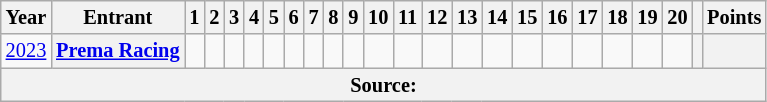<table class="wikitable" style="text-align:center; font-size:85%;">
<tr>
<th>Year</th>
<th>Entrant</th>
<th>1</th>
<th>2</th>
<th>3</th>
<th>4</th>
<th>5</th>
<th>6</th>
<th>7</th>
<th>8</th>
<th>9</th>
<th>10</th>
<th>11</th>
<th>12</th>
<th>13</th>
<th>14</th>
<th>15</th>
<th>16</th>
<th>17</th>
<th>18</th>
<th>19</th>
<th>20</th>
<th></th>
<th>Points</th>
</tr>
<tr>
<td id=2023F><a href='#'>2023</a></td>
<th nowrap><a href='#'>Prema Racing</a></th>
<td></td>
<td></td>
<td></td>
<td></td>
<td></td>
<td></td>
<td></td>
<td></td>
<td></td>
<td></td>
<td></td>
<td></td>
<td></td>
<td></td>
<td></td>
<td></td>
<td></td>
<td></td>
<td></td>
<td></td>
<th></th>
<th></th>
</tr>
<tr>
<th colspan="100">Source:</th>
</tr>
</table>
